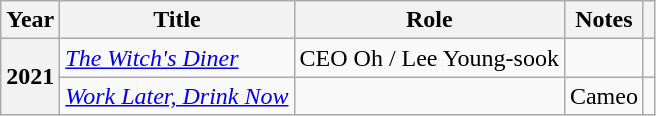<table class="wikitable plainrowheaders">
<tr>
<th scope="col">Year</th>
<th scope="col">Title</th>
<th scope="col">Role</th>
<th scope="col">Notes</th>
<th scope="col"></th>
</tr>
<tr>
<th scope="row" rowspan="2">2021</th>
<td><em><a href='#'>The Witch's Diner</a></em></td>
<td>CEO Oh / Lee Young-sook</td>
<td></td>
<td style="text-align:center"></td>
</tr>
<tr>
<td><em><a href='#'>Work Later, Drink Now</a></em></td>
<td></td>
<td>Cameo</td>
<td style="text-align:center"></td>
</tr>
</table>
